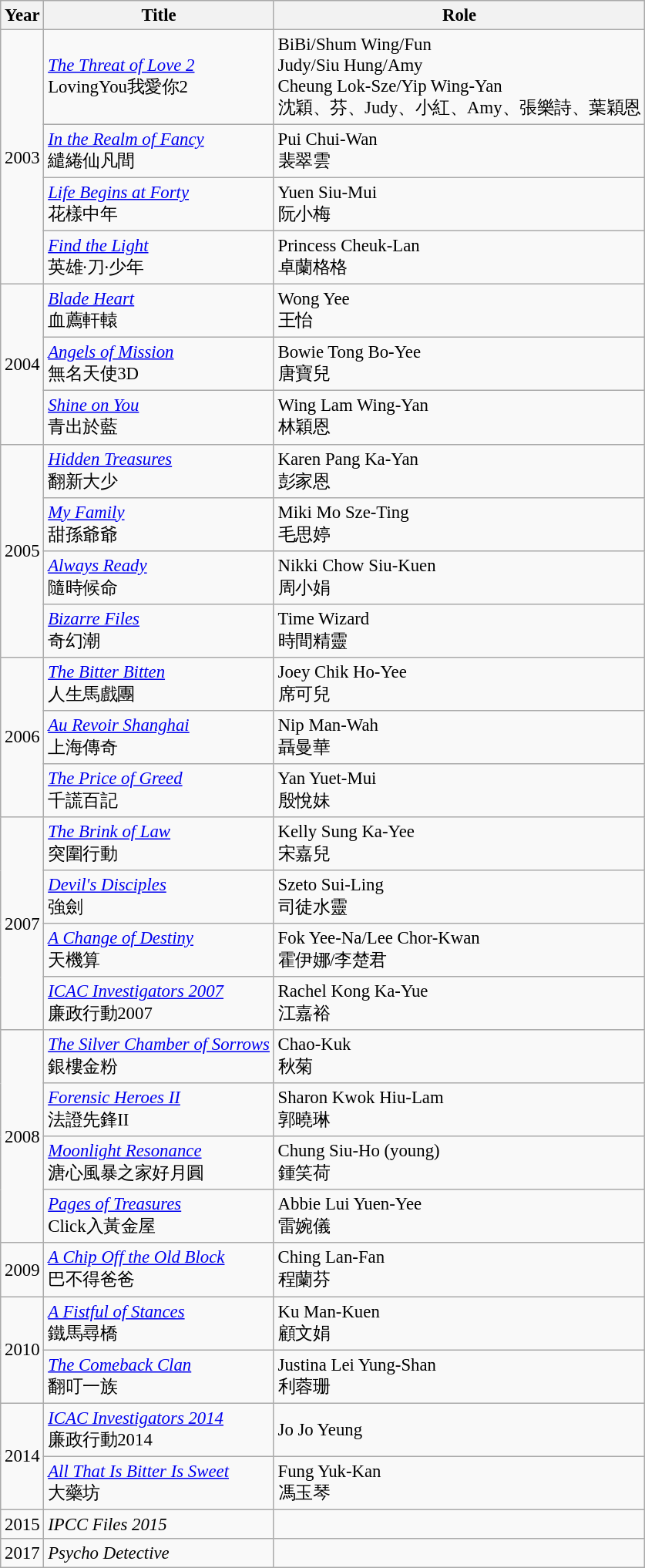<table class="wikitable" style="font-size: 95%;">
<tr>
<th>Year</th>
<th>Title</th>
<th>Role</th>
</tr>
<tr>
<td rowspan="4">2003</td>
<td><em><a href='#'>The Threat of Love 2</a></em> <br>LovingYou我愛你2</td>
<td>BiBi/Shum Wing/Fun<br>Judy/Siu Hung/Amy<br>Cheung Lok-Sze/Yip Wing-Yan<br> 沈穎、芬、Judy、小紅、Amy、張樂詩、葉穎恩</td>
</tr>
<tr>
<td><em><a href='#'>In the Realm of Fancy</a></em> <br>繾綣仙凡間</td>
<td>Pui Chui-Wan<br>裴翠雲</td>
</tr>
<tr>
<td><em><a href='#'>Life Begins at Forty</a></em> <br>花樣中年</td>
<td>Yuen Siu-Mui<br>阮小梅</td>
</tr>
<tr>
<td><em><a href='#'>Find the Light</a></em> <br>英雄·刀·少年</td>
<td>Princess Cheuk-Lan<br>卓蘭格格</td>
</tr>
<tr>
<td rowspan="3">2004</td>
<td><em><a href='#'>Blade Heart</a></em> <br>血薦軒轅</td>
<td>Wong Yee<br>王怡</td>
</tr>
<tr>
<td><em><a href='#'>Angels of Mission</a></em> <br>無名天使3D</td>
<td>Bowie Tong Bo-Yee<br>唐寶兒</td>
</tr>
<tr>
<td><em><a href='#'>Shine on You</a></em> <br>青出於藍</td>
<td>Wing Lam Wing-Yan<br>林穎恩</td>
</tr>
<tr>
<td rowspan="4">2005</td>
<td><em><a href='#'>Hidden Treasures</a></em> <br>翻新大少</td>
<td>Karen Pang Ka-Yan<br>彭家恩</td>
</tr>
<tr>
<td><em><a href='#'>My Family</a></em> <br>甜孫爺爺</td>
<td>Miki Mo Sze-Ting<br>毛思婷</td>
</tr>
<tr>
<td><em><a href='#'>Always Ready</a></em> <br>隨時候命</td>
<td>Nikki Chow Siu-Kuen<br>周小娟</td>
</tr>
<tr>
<td><em><a href='#'>Bizarre Files</a></em> <br>奇幻潮</td>
<td>Time Wizard<br>時間精靈</td>
</tr>
<tr>
<td rowspan="3">2006</td>
<td><em><a href='#'>The Bitter Bitten</a></em><br>人生馬戲團</td>
<td>Joey Chik Ho-Yee<br>席可兒</td>
</tr>
<tr>
<td><em><a href='#'>Au Revoir Shanghai</a></em> <br>上海傳奇</td>
<td>Nip Man-Wah<br>聶曼華</td>
</tr>
<tr>
<td><em><a href='#'>The Price of Greed</a></em> <br>千謊百記</td>
<td>Yan Yuet-Mui<br>殷悅妹</td>
</tr>
<tr>
<td rowspan="4">2007</td>
<td><em><a href='#'>The Brink of Law</a></em><br>突圍行動</td>
<td>Kelly Sung Ka-Yee<br>宋嘉兒</td>
</tr>
<tr>
<td><em><a href='#'>Devil's Disciples</a></em> <br>強劍</td>
<td>Szeto Sui-Ling<br>司徒水靈</td>
</tr>
<tr>
<td><em><a href='#'>A Change of Destiny</a></em> <br>天機算</td>
<td>Fok Yee-Na/Lee Chor-Kwan <br>霍伊娜/李楚君</td>
</tr>
<tr>
<td><em><a href='#'>ICAC Investigators 2007</a></em> <br>廉政行動2007</td>
<td>Rachel Kong Ka-Yue<br>江嘉裕</td>
</tr>
<tr>
<td rowspan="4">2008</td>
<td><em><a href='#'>The Silver Chamber of Sorrows</a></em> <br>銀樓金粉</td>
<td>Chao-Kuk<br>秋菊</td>
</tr>
<tr>
<td><em><a href='#'>Forensic Heroes II</a></em> <br>法證先鋒II</td>
<td>Sharon Kwok Hiu-Lam<br>郭曉琳</td>
</tr>
<tr>
<td><em><a href='#'>Moonlight Resonance</a></em> <br>溏心風暴之家好月圓</td>
<td>Chung Siu-Ho (young)<br>鍾笑荷</td>
</tr>
<tr>
<td><em><a href='#'>Pages of Treasures</a></em> <br>Click入黃金屋</td>
<td>Abbie Lui Yuen-Yee<br>雷婉儀</td>
</tr>
<tr>
<td>2009</td>
<td><em><a href='#'>A Chip Off the Old Block</a></em> <br>巴不得爸爸</td>
<td>Ching Lan-Fan<br>程蘭芬</td>
</tr>
<tr>
<td rowspan=2>2010</td>
<td><em><a href='#'>A Fistful of Stances</a></em><br>鐵馬尋橋</td>
<td>Ku Man-Kuen<br>顧文娟</td>
</tr>
<tr>
<td><em><a href='#'>The Comeback Clan</a></em><br>翻叮一族</td>
<td>Justina Lei Yung-Shan<br>利蓉珊</td>
</tr>
<tr>
<td rowspan=2>2014</td>
<td><em><a href='#'>ICAC Investigators 2014</a></em><br>廉政行動2014</td>
<td>Jo Jo Yeung</td>
</tr>
<tr>
<td><em><a href='#'>All That Is Bitter Is Sweet</a></em><br>大藥坊</td>
<td>Fung Yuk-Kan<br>馮玉琴</td>
</tr>
<tr>
<td>2015</td>
<td><em>IPCC Files 2015</em></td>
<td></td>
</tr>
<tr>
<td>2017</td>
<td><em>Psycho Detective</em></td>
<td></td>
</tr>
</table>
